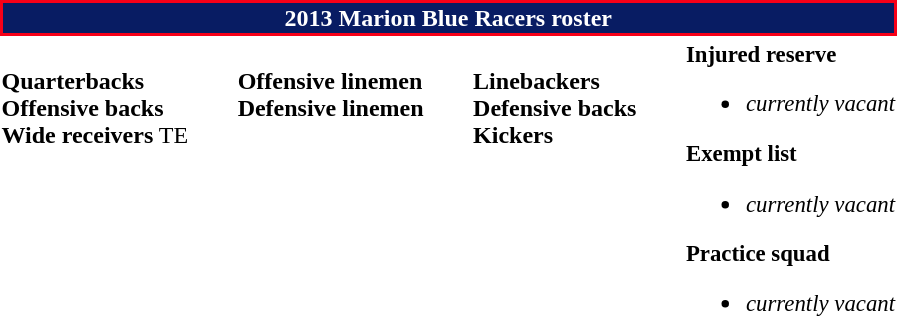<table class="toccolours" style="text-align: left">
<tr>
<th colspan="7" style="background:#081C63; border:2px solid #F70018; color:white; text-align:center;">2013 Marion Blue Racers roster</th>
</tr>
<tr>
<td valign="top"><br><strong>Quarterbacks</strong>

<br><strong>Offensive backs</strong>
<br><strong>Wide receivers</strong>




 TE


</td>
<td width="25"> </td>
<td valign="top"><br><strong>Offensive linemen</strong>


<br><strong>Defensive linemen</strong>


</td>
<td width="25"> </td>
<td valign="top"><br><strong>Linebackers</strong> 


<br><strong>Defensive backs</strong>



<br><strong>Kickers</strong>
</td>
<td style="width: 25px;"></td>
<td style="font-size: 95%;" valign="top"><strong>Injured reserve</strong><br><ul><li><em>currently vacant</em></li></ul><strong>Exempt list</strong><ul><li><em>currently vacant</em></li></ul><strong>Practice squad</strong><ul><li><em>currently vacant</em></li></ul> </td>
</tr>
</table>
